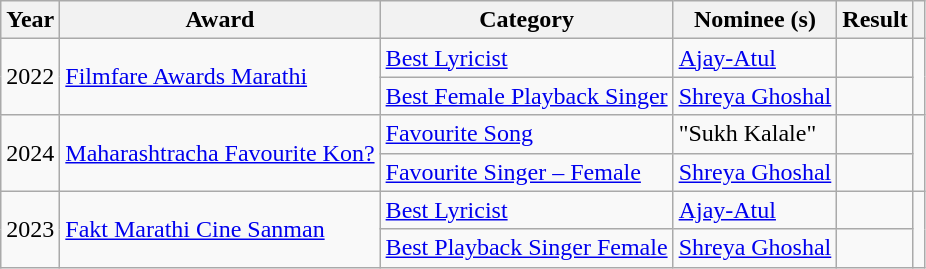<table class="wikitable">
<tr>
<th>Year</th>
<th>Award</th>
<th>Category</th>
<th>Nominee (s)</th>
<th>Result</th>
<th></th>
</tr>
<tr>
<td rowspan="2">2022</td>
<td rowspan="2"><a href='#'>Filmfare Awards Marathi</a></td>
<td><a href='#'>Best Lyricist</a></td>
<td><a href='#'>Ajay-Atul</a></td>
<td></td>
<td rowspan="2"></td>
</tr>
<tr>
<td><a href='#'>Best Female Playback Singer</a></td>
<td><a href='#'>Shreya Ghoshal</a></td>
<td></td>
</tr>
<tr>
<td rowspan="2">2024</td>
<td rowspan="2"><a href='#'>Maharashtracha Favourite Kon?</a></td>
<td><a href='#'>Favourite Song</a></td>
<td>"Sukh Kalale"</td>
<td></td>
<td rowspan="2"></td>
</tr>
<tr>
<td><a href='#'>Favourite Singer – Female</a></td>
<td><a href='#'>Shreya Ghoshal</a></td>
<td></td>
</tr>
<tr>
<td rowspan="2">2023</td>
<td rowspan="2"><a href='#'>Fakt Marathi Cine Sanman</a></td>
<td><a href='#'>Best Lyricist</a></td>
<td><a href='#'>Ajay-Atul</a></td>
<td></td>
<td rowspan="2"></td>
</tr>
<tr>
<td><a href='#'>Best Playback Singer Female</a></td>
<td><a href='#'>Shreya Ghoshal</a></td>
<td></td>
</tr>
</table>
